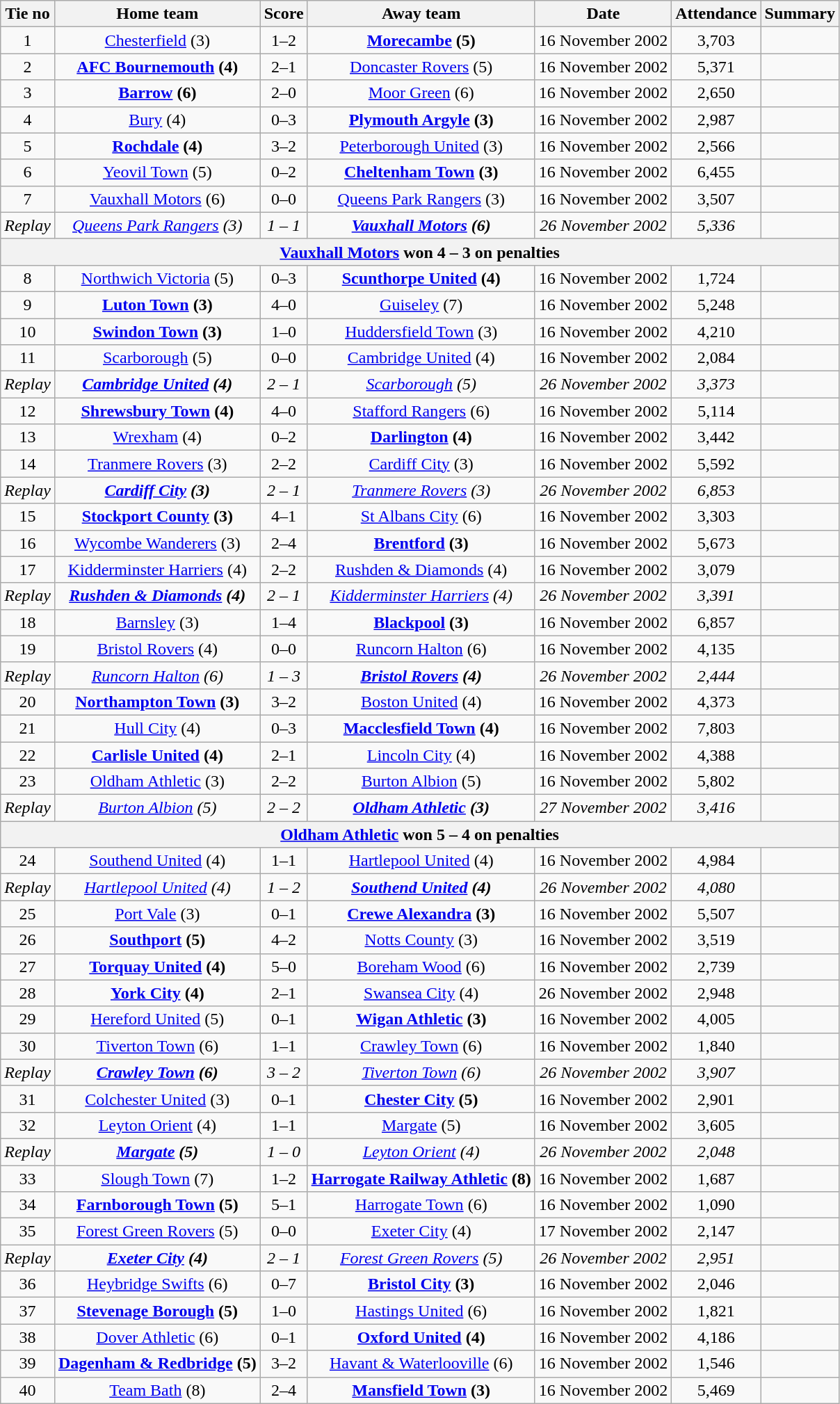<table class="wikitable" style="text-align: center">
<tr>
<th>Tie no</th>
<th>Home team</th>
<th>Score</th>
<th>Away team</th>
<th>Date</th>
<th>Attendance</th>
<th>Summary</th>
</tr>
<tr>
<td>1</td>
<td><a href='#'>Chesterfield</a> (3)</td>
<td>1–2</td>
<td><strong><a href='#'>Morecambe</a> (5)</strong></td>
<td>16 November 2002</td>
<td>3,703</td>
<td> </td>
</tr>
<tr>
<td>2</td>
<td><strong><a href='#'>AFC Bournemouth</a> (4)</strong></td>
<td>2–1</td>
<td><a href='#'>Doncaster Rovers</a> (5)</td>
<td>16 November 2002</td>
<td>5,371</td>
<td> </td>
</tr>
<tr>
<td>3</td>
<td><strong><a href='#'>Barrow</a> (6)</strong></td>
<td>2–0</td>
<td><a href='#'>Moor Green</a> (6)</td>
<td>16 November 2002</td>
<td>2,650</td>
<td> </td>
</tr>
<tr>
<td>4</td>
<td><a href='#'>Bury</a> (4)</td>
<td>0–3</td>
<td><strong><a href='#'>Plymouth Argyle</a> (3)</strong></td>
<td>16 November 2002</td>
<td>2,987</td>
<td> </td>
</tr>
<tr>
<td>5</td>
<td><strong><a href='#'>Rochdale</a> (4)</strong></td>
<td>3–2</td>
<td><a href='#'>Peterborough United</a> (3)</td>
<td>16 November 2002</td>
<td>2,566</td>
<td> </td>
</tr>
<tr>
<td>6</td>
<td><a href='#'>Yeovil Town</a> (5)</td>
<td>0–2</td>
<td><strong><a href='#'>Cheltenham Town</a> (3) </strong></td>
<td>16 November 2002</td>
<td>6,455</td>
<td> </td>
</tr>
<tr>
<td>7</td>
<td><a href='#'>Vauxhall Motors</a> (6)</td>
<td>0–0</td>
<td><a href='#'>Queens Park Rangers</a> (3)</td>
<td>16 November 2002</td>
<td>3,507</td>
<td> </td>
</tr>
<tr>
<td><em>Replay</em></td>
<td><em><a href='#'>Queens Park Rangers</a> (3)</em></td>
<td><em>1 – 1</em></td>
<td><strong><em><a href='#'>Vauxhall Motors</a> (6)</em></strong></td>
<td><em>26 November 2002</em></td>
<td><em>5,336</em></td>
<td> </td>
</tr>
<tr>
<th colspan=7><strong><a href='#'>Vauxhall Motors</a></strong> won 4 – 3 on penalties</th>
</tr>
<tr>
<td>8</td>
<td><a href='#'>Northwich Victoria</a> (5)</td>
<td>0–3</td>
<td><strong><a href='#'>Scunthorpe United</a> (4)</strong></td>
<td>16 November 2002</td>
<td>1,724</td>
<td> </td>
</tr>
<tr>
<td>9</td>
<td><strong><a href='#'>Luton Town</a> (3)</strong></td>
<td>4–0</td>
<td><a href='#'>Guiseley</a> (7)</td>
<td>16 November 2002</td>
<td>5,248</td>
<td> </td>
</tr>
<tr>
<td>10</td>
<td><strong><a href='#'>Swindon Town</a> (3)</strong></td>
<td>1–0</td>
<td><a href='#'>Huddersfield Town</a> (3)</td>
<td>16 November 2002</td>
<td>4,210</td>
<td> </td>
</tr>
<tr>
<td>11</td>
<td><a href='#'>Scarborough</a> (5)</td>
<td>0–0</td>
<td><a href='#'>Cambridge United</a> (4)</td>
<td>16 November 2002</td>
<td>2,084</td>
<td> </td>
</tr>
<tr>
<td><em>Replay</em></td>
<td><strong><em><a href='#'>Cambridge United</a> (4)</em></strong></td>
<td><em>2 – 1</em></td>
<td><em><a href='#'>Scarborough</a> (5)</em></td>
<td><em>26 November 2002</em></td>
<td><em>3,373</em></td>
<td> </td>
</tr>
<tr>
<td>12</td>
<td><strong><a href='#'>Shrewsbury Town</a> (4)</strong></td>
<td>4–0</td>
<td><a href='#'>Stafford Rangers</a> (6)</td>
<td>16 November 2002</td>
<td>5,114</td>
<td> </td>
</tr>
<tr>
<td>13</td>
<td><a href='#'>Wrexham</a> (4)</td>
<td>0–2</td>
<td><strong><a href='#'>Darlington</a> (4)</strong></td>
<td>16 November 2002</td>
<td>3,442</td>
<td> </td>
</tr>
<tr>
<td>14</td>
<td><a href='#'>Tranmere Rovers</a> (3)</td>
<td>2–2</td>
<td><a href='#'>Cardiff City</a> (3)</td>
<td>16 November 2002</td>
<td>5,592</td>
<td> </td>
</tr>
<tr>
<td><em>Replay</em></td>
<td><strong><em><a href='#'>Cardiff City</a> (3)</em></strong></td>
<td><em>2 – 1</em></td>
<td><em><a href='#'>Tranmere Rovers</a> (3)</em></td>
<td><em>26 November 2002</em></td>
<td><em>6,853</em></td>
<td> </td>
</tr>
<tr>
<td>15</td>
<td><strong><a href='#'>Stockport County</a> (3)</strong></td>
<td>4–1</td>
<td><a href='#'>St Albans City</a> (6)</td>
<td>16 November 2002</td>
<td>3,303</td>
<td> </td>
</tr>
<tr>
<td>16</td>
<td><a href='#'>Wycombe Wanderers</a> (3)</td>
<td>2–4</td>
<td><strong><a href='#'>Brentford</a> (3)</strong></td>
<td>16 November 2002</td>
<td>5,673</td>
<td> </td>
</tr>
<tr>
<td>17</td>
<td><a href='#'>Kidderminster Harriers</a> (4)</td>
<td>2–2</td>
<td><a href='#'>Rushden & Diamonds</a> (4)</td>
<td>16 November 2002</td>
<td>3,079</td>
<td> </td>
</tr>
<tr>
<td><em>Replay</em></td>
<td><strong><em><a href='#'>Rushden & Diamonds</a> (4)</em></strong></td>
<td><em>2 – 1</em></td>
<td><em><a href='#'>Kidderminster Harriers</a> (4)</em></td>
<td><em>26 November 2002</em></td>
<td><em>3,391</em></td>
<td> </td>
</tr>
<tr>
<td>18</td>
<td><a href='#'>Barnsley</a> (3)</td>
<td>1–4</td>
<td><strong><a href='#'>Blackpool</a> (3)</strong></td>
<td>16 November 2002</td>
<td>6,857</td>
<td> </td>
</tr>
<tr>
<td>19</td>
<td><a href='#'>Bristol Rovers</a> (4)</td>
<td>0–0</td>
<td><a href='#'>Runcorn Halton</a> (6)</td>
<td>16 November 2002</td>
<td>4,135</td>
<td> </td>
</tr>
<tr>
<td><em>Replay</em></td>
<td><em><a href='#'>Runcorn Halton</a> (6)</em></td>
<td><em>1 – 3</em></td>
<td><strong><em><a href='#'>Bristol Rovers</a> (4)</em></strong></td>
<td><em>26 November 2002</em></td>
<td><em>2,444</em></td>
<td> </td>
</tr>
<tr>
<td>20</td>
<td><strong><a href='#'>Northampton Town</a> (3)</strong></td>
<td>3–2</td>
<td><a href='#'>Boston United</a> (4)</td>
<td>16 November 2002</td>
<td>4,373</td>
<td> </td>
</tr>
<tr>
<td>21</td>
<td><a href='#'>Hull City</a> (4)</td>
<td>0–3</td>
<td><strong><a href='#'>Macclesfield Town</a> (4)</strong></td>
<td>16 November 2002</td>
<td>7,803</td>
<td> </td>
</tr>
<tr>
<td>22</td>
<td><strong><a href='#'>Carlisle United</a> (4)</strong></td>
<td>2–1</td>
<td><a href='#'>Lincoln City</a> (4)</td>
<td>16 November 2002</td>
<td>4,388</td>
<td> </td>
</tr>
<tr>
<td>23</td>
<td><a href='#'>Oldham Athletic</a> (3)</td>
<td>2–2</td>
<td><a href='#'>Burton Albion</a> (5)</td>
<td>16 November 2002</td>
<td>5,802</td>
<td> </td>
</tr>
<tr>
<td><em>Replay</em></td>
<td><em><a href='#'>Burton Albion</a> (5)</em></td>
<td><em>2 – 2</em></td>
<td><strong><em><a href='#'>Oldham Athletic</a> (3)</em></strong></td>
<td><em>27 November 2002</em></td>
<td><em>3,416</em></td>
<td> </td>
</tr>
<tr>
<th colspan=7><strong><a href='#'>Oldham Athletic</a></strong> won 5 – 4 on penalties</th>
</tr>
<tr>
<td>24</td>
<td><a href='#'>Southend United</a> (4)</td>
<td>1–1</td>
<td><a href='#'>Hartlepool United</a> (4)</td>
<td>16 November 2002</td>
<td>4,984</td>
<td> </td>
</tr>
<tr>
<td><em>Replay</em></td>
<td><em><a href='#'>Hartlepool United</a> (4)</em></td>
<td><em>1 – 2</em></td>
<td><strong><em><a href='#'>Southend United</a> (4)</em></strong></td>
<td><em>26 November 2002</em></td>
<td><em>4,080</em></td>
<td> </td>
</tr>
<tr>
<td>25</td>
<td><a href='#'>Port Vale</a> (3)</td>
<td>0–1</td>
<td><strong><a href='#'>Crewe Alexandra</a> (3)</strong></td>
<td>16 November 2002</td>
<td>5,507</td>
<td> </td>
</tr>
<tr>
<td>26</td>
<td><strong><a href='#'>Southport</a> (5)</strong></td>
<td>4–2</td>
<td><a href='#'>Notts County</a> (3)</td>
<td>16 November 2002</td>
<td>3,519</td>
<td> </td>
</tr>
<tr>
<td>27</td>
<td><strong><a href='#'>Torquay United</a> (4)</strong></td>
<td>5–0</td>
<td><a href='#'>Boreham Wood</a> (6)</td>
<td>16 November 2002</td>
<td>2,739</td>
<td> </td>
</tr>
<tr>
<td>28</td>
<td><strong><a href='#'>York City</a> (4)</strong></td>
<td>2–1</td>
<td><a href='#'>Swansea City</a> (4)</td>
<td>26 November 2002</td>
<td>2,948</td>
<td> </td>
</tr>
<tr>
<td>29</td>
<td><a href='#'>Hereford United</a> (5)</td>
<td>0–1</td>
<td><strong><a href='#'>Wigan Athletic</a> (3)</strong></td>
<td>16 November 2002</td>
<td>4,005</td>
<td> </td>
</tr>
<tr>
<td>30</td>
<td><a href='#'>Tiverton Town</a> (6)</td>
<td>1–1</td>
<td><a href='#'>Crawley Town</a> (6)</td>
<td>16 November 2002</td>
<td>1,840</td>
<td> </td>
</tr>
<tr>
<td><em>Replay</em></td>
<td><strong><em><a href='#'>Crawley Town</a> (6)</em></strong></td>
<td><em>3 – 2</em></td>
<td><em><a href='#'>Tiverton Town</a> (6)</em></td>
<td><em>26 November 2002</em></td>
<td><em>3,907</em></td>
<td> </td>
</tr>
<tr>
<td>31</td>
<td><a href='#'>Colchester United</a> (3)</td>
<td>0–1</td>
<td><strong><a href='#'>Chester City</a> (5)</strong></td>
<td>16 November 2002</td>
<td>2,901</td>
<td> </td>
</tr>
<tr>
<td>32</td>
<td><a href='#'>Leyton Orient</a> (4)</td>
<td>1–1</td>
<td><a href='#'>Margate</a> (5)</td>
<td>16 November 2002</td>
<td>3,605</td>
<td> </td>
</tr>
<tr>
<td><em>Replay</em></td>
<td><strong><em><a href='#'>Margate</a> (5)</em></strong></td>
<td><em>1 – 0</em></td>
<td><em><a href='#'>Leyton Orient</a> (4)</em></td>
<td><em>26 November 2002</em></td>
<td><em>2,048</em></td>
<td> </td>
</tr>
<tr>
<td>33</td>
<td><a href='#'>Slough Town</a> (7)</td>
<td>1–2</td>
<td><strong><a href='#'>Harrogate Railway Athletic</a> (8)</strong></td>
<td>16 November 2002</td>
<td>1,687</td>
<td> </td>
</tr>
<tr>
<td>34</td>
<td><strong><a href='#'>Farnborough Town</a> (5)</strong></td>
<td>5–1</td>
<td><a href='#'>Harrogate Town</a> (6)</td>
<td>16 November 2002</td>
<td>1,090</td>
<td> </td>
</tr>
<tr>
<td>35</td>
<td><a href='#'>Forest Green Rovers</a> (5)</td>
<td>0–0</td>
<td><a href='#'>Exeter City</a> (4)</td>
<td>17 November 2002</td>
<td>2,147</td>
<td> </td>
</tr>
<tr>
<td><em>Replay</em></td>
<td><strong><em><a href='#'>Exeter City</a> (4)</em></strong></td>
<td><em>2 – 1</em></td>
<td><em><a href='#'>Forest Green Rovers</a> (5)</em></td>
<td><em>26 November 2002</em></td>
<td><em>2,951</em></td>
<td> </td>
</tr>
<tr>
<td>36</td>
<td><a href='#'>Heybridge Swifts</a> (6)</td>
<td>0–7</td>
<td><strong><a href='#'>Bristol City</a> (3)</strong></td>
<td>16 November 2002</td>
<td>2,046</td>
<td> </td>
</tr>
<tr>
<td>37</td>
<td><strong><a href='#'>Stevenage Borough</a> (5)</strong></td>
<td>1–0</td>
<td><a href='#'>Hastings United</a> (6)</td>
<td>16 November 2002</td>
<td>1,821</td>
<td> </td>
</tr>
<tr>
<td>38</td>
<td><a href='#'>Dover Athletic</a> (6)</td>
<td>0–1</td>
<td><strong><a href='#'>Oxford United</a> (4)</strong></td>
<td>16 November 2002</td>
<td>4,186</td>
<td> </td>
</tr>
<tr>
<td>39</td>
<td><strong><a href='#'>Dagenham & Redbridge</a> (5)</strong></td>
<td>3–2</td>
<td><a href='#'>Havant & Waterlooville</a> (6)</td>
<td>16 November 2002</td>
<td>1,546</td>
<td> </td>
</tr>
<tr>
<td>40</td>
<td><a href='#'>Team Bath</a> (8)</td>
<td>2–4</td>
<td><strong><a href='#'>Mansfield Town</a> (3)</strong></td>
<td>16 November 2002</td>
<td>5,469</td>
<td> </td>
</tr>
</table>
